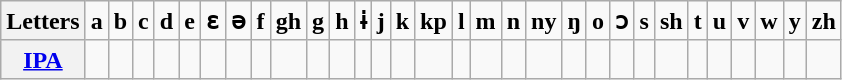<table class="wikitable" style=text-align:center>
<tr>
<th>Letters</th>
<td><strong>a</strong></td>
<td><strong>b</strong></td>
<td><strong>c</strong></td>
<td><strong>d</strong></td>
<td><strong>e</strong></td>
<td><strong>ɛ</strong></td>
<td><strong>ə</strong></td>
<td><strong>f</strong></td>
<td><strong>gh</strong></td>
<td><strong>g</strong></td>
<td><strong>h</strong></td>
<td><strong>ɨ</strong></td>
<td><strong>j</strong></td>
<td><strong>k</strong></td>
<td><strong>kp</strong></td>
<td><strong>l</strong></td>
<td><strong>m</strong></td>
<td><strong>n</strong></td>
<td><strong>ny</strong></td>
<td><strong>ŋ</strong></td>
<td><strong>o</strong></td>
<td><strong>ɔ</strong></td>
<td><strong>s</strong></td>
<td><strong>sh</strong></td>
<td><strong>t</strong></td>
<td><strong>u</strong></td>
<td><strong>v</strong></td>
<td><strong>w</strong></td>
<td><strong>y</strong></td>
<td><strong>zh</strong></td>
</tr>
<tr>
<th><a href='#'>IPA</a></th>
<td></td>
<td></td>
<td></td>
<td></td>
<td></td>
<td></td>
<td></td>
<td></td>
<td></td>
<td></td>
<td></td>
<td></td>
<td></td>
<td></td>
<td></td>
<td></td>
<td></td>
<td></td>
<td></td>
<td></td>
<td></td>
<td></td>
<td></td>
<td></td>
<td></td>
<td></td>
<td></td>
<td></td>
<td></td>
<td></td>
</tr>
</table>
